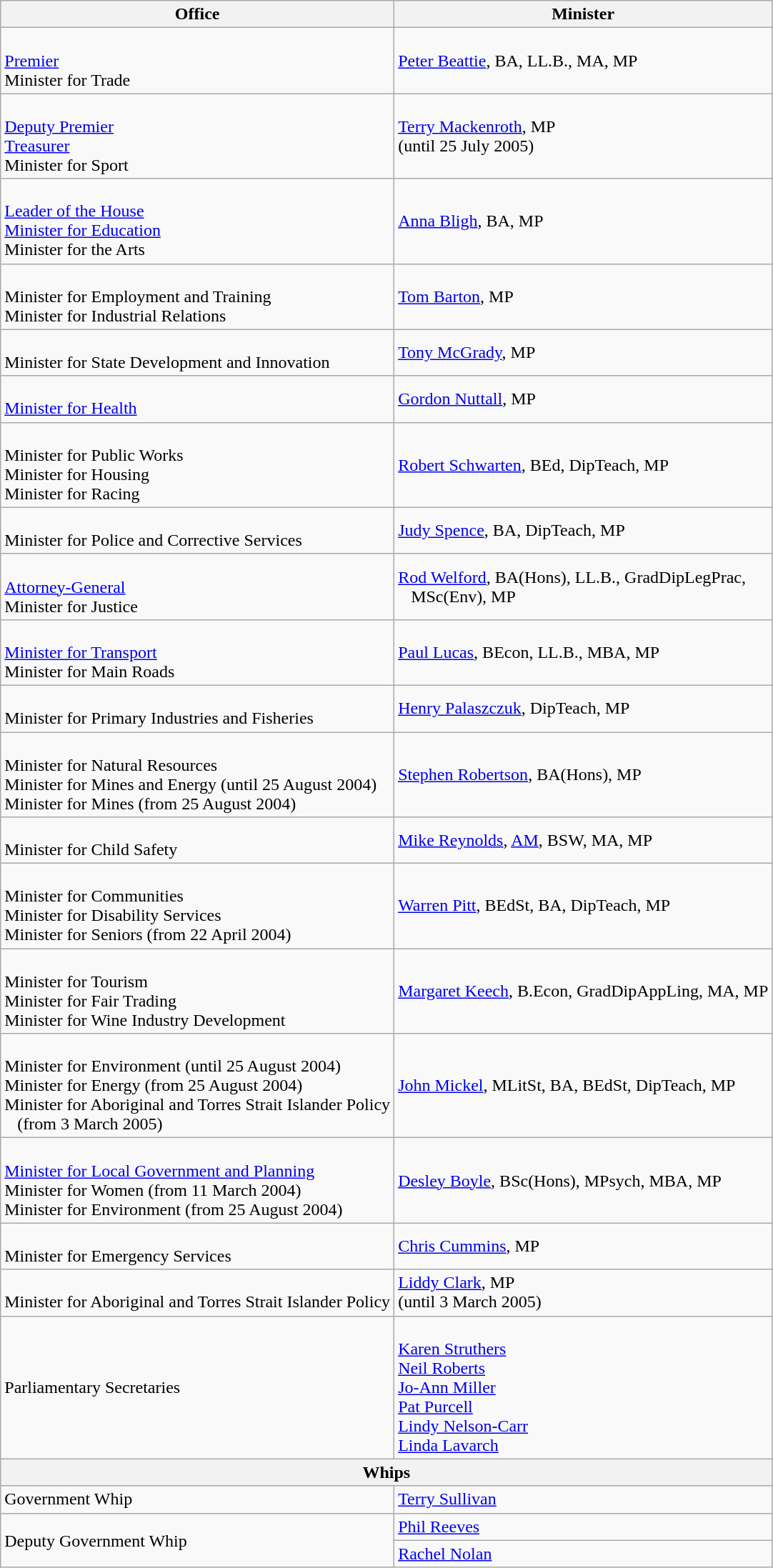<table class="wikitable">
<tr>
<th>Office</th>
<th>Minister</th>
</tr>
<tr>
<td><br><a href='#'>Premier</a><br>
Minister for Trade<br></td>
<td><a href='#'>Peter Beattie</a>, BA, LL.B., MA, MP</td>
</tr>
<tr>
<td><br><a href='#'>Deputy Premier</a><br>
<a href='#'>Treasurer</a><br>
Minister for Sport<br></td>
<td><a href='#'>Terry Mackenroth</a>, MP<br>(until 25 July 2005)</td>
</tr>
<tr>
<td><br><a href='#'>Leader of the House</a><br>
<a href='#'>Minister for Education</a><br>
Minister for the Arts<br></td>
<td><a href='#'>Anna Bligh</a>, BA, MP</td>
</tr>
<tr>
<td><br>Minister for Employment and Training<br>
Minister for Industrial Relations<br></td>
<td><a href='#'>Tom Barton</a>, MP</td>
</tr>
<tr>
<td><br>Minister for State Development and Innovation<br></td>
<td><a href='#'>Tony McGrady</a>, MP</td>
</tr>
<tr>
<td><br><a href='#'>Minister for Health</a><br></td>
<td><a href='#'>Gordon Nuttall</a>, MP</td>
</tr>
<tr>
<td><br>Minister for Public Works<br>
Minister for Housing<br>
Minister for Racing<br></td>
<td><a href='#'>Robert Schwarten</a>, BEd, DipTeach, MP</td>
</tr>
<tr>
<td><br>Minister for Police and Corrective Services<br></td>
<td><a href='#'>Judy Spence</a>, BA, DipTeach, MP</td>
</tr>
<tr>
<td><br><a href='#'>Attorney-General</a><br>
Minister for Justice<br></td>
<td><a href='#'>Rod Welford</a>, BA(Hons), LL.B., GradDipLegPrac,<br>   MSc(Env), MP</td>
</tr>
<tr>
<td><br><a href='#'>Minister for Transport</a><br>
Minister for Main Roads<br></td>
<td><a href='#'>Paul Lucas</a>, BEcon, LL.B., MBA, MP</td>
</tr>
<tr>
<td><br>Minister for Primary Industries and Fisheries<br></td>
<td><a href='#'>Henry Palaszczuk</a>, DipTeach, MP</td>
</tr>
<tr>
<td><br>Minister for Natural Resources<br>
Minister for Mines and Energy (until 25 August 2004)<br>
Minister for Mines (from 25 August 2004)</td>
<td><a href='#'>Stephen Robertson</a>, BA(Hons), MP</td>
</tr>
<tr>
<td><br>Minister for Child Safety<br></td>
<td><a href='#'>Mike Reynolds</a>, <a href='#'>AM</a>, BSW, MA, MP</td>
</tr>
<tr>
<td><br>Minister for Communities<br>
Minister for Disability Services<br>
Minister for Seniors (from 22 April 2004)<br></td>
<td><a href='#'>Warren Pitt</a>, BEdSt, BA, DipTeach, MP</td>
</tr>
<tr>
<td><br>Minister for Tourism<br>
Minister for Fair Trading<br>
Minister for Wine Industry Development<br></td>
<td><a href='#'>Margaret Keech</a>, B.Econ, GradDipAppLing, MA, MP</td>
</tr>
<tr>
<td><br>Minister for Environment (until 25 August 2004)<br>
Minister for Energy (from 25 August 2004)<br>
Minister for Aboriginal and Torres Strait Islander Policy<br>   (from 3 March 2005)<br></td>
<td><a href='#'>John Mickel</a>, MLitSt, BA, BEdSt, DipTeach, MP</td>
</tr>
<tr>
<td><br><a href='#'>Minister for Local Government and Planning</a><br>
Minister for Women (from 11 March 2004)<br>
Minister for Environment (from 25 August 2004)<br></td>
<td><a href='#'>Desley Boyle</a>, BSc(Hons), MPsych, MBA, MP</td>
</tr>
<tr>
<td><br>Minister for Emergency Services<br></td>
<td><a href='#'>Chris Cummins</a>, MP</td>
</tr>
<tr>
<td><br>Minister for Aboriginal and Torres Strait Islander Policy<br></td>
<td><a href='#'>Liddy Clark</a>, MP<br>(until 3 March 2005)</td>
</tr>
<tr>
<td>Parliamentary Secretaries</td>
<td><br><a href='#'>Karen Struthers</a><br>
<a href='#'>Neil Roberts</a><br>
<a href='#'>Jo-Ann Miller</a><br>
<a href='#'>Pat Purcell</a><br>
<a href='#'>Lindy Nelson-Carr</a><br>
<a href='#'>Linda Lavarch</a><br></td>
</tr>
<tr>
<th colspan=2>Whips</th>
</tr>
<tr>
<td>Government Whip</td>
<td><a href='#'>Terry Sullivan</a></td>
</tr>
<tr>
<td rowspan=2>Deputy Government Whip</td>
<td><a href='#'>Phil Reeves</a></td>
</tr>
<tr>
<td><a href='#'>Rachel Nolan</a></td>
</tr>
</table>
